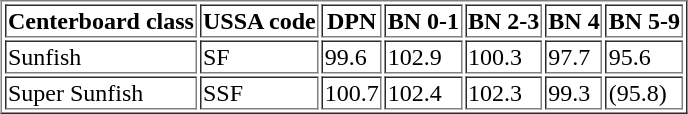<table border="1" style="margin:1em auto;">
<tr>
<th>Centerboard class</th>
<th>USSA code</th>
<th>DPN</th>
<th>BN 0-1</th>
<th>BN 2-3</th>
<th>BN 4</th>
<th>BN 5-9</th>
</tr>
<tr>
<td>Sunfish</td>
<td>SF</td>
<td>99.6</td>
<td>102.9</td>
<td>100.3</td>
<td>97.7</td>
<td>95.6</td>
</tr>
<tr>
<td>Super Sunfish</td>
<td>SSF</td>
<td>100.7</td>
<td>102.4</td>
<td>102.3</td>
<td>99.3</td>
<td>(95.8)</td>
</tr>
</table>
